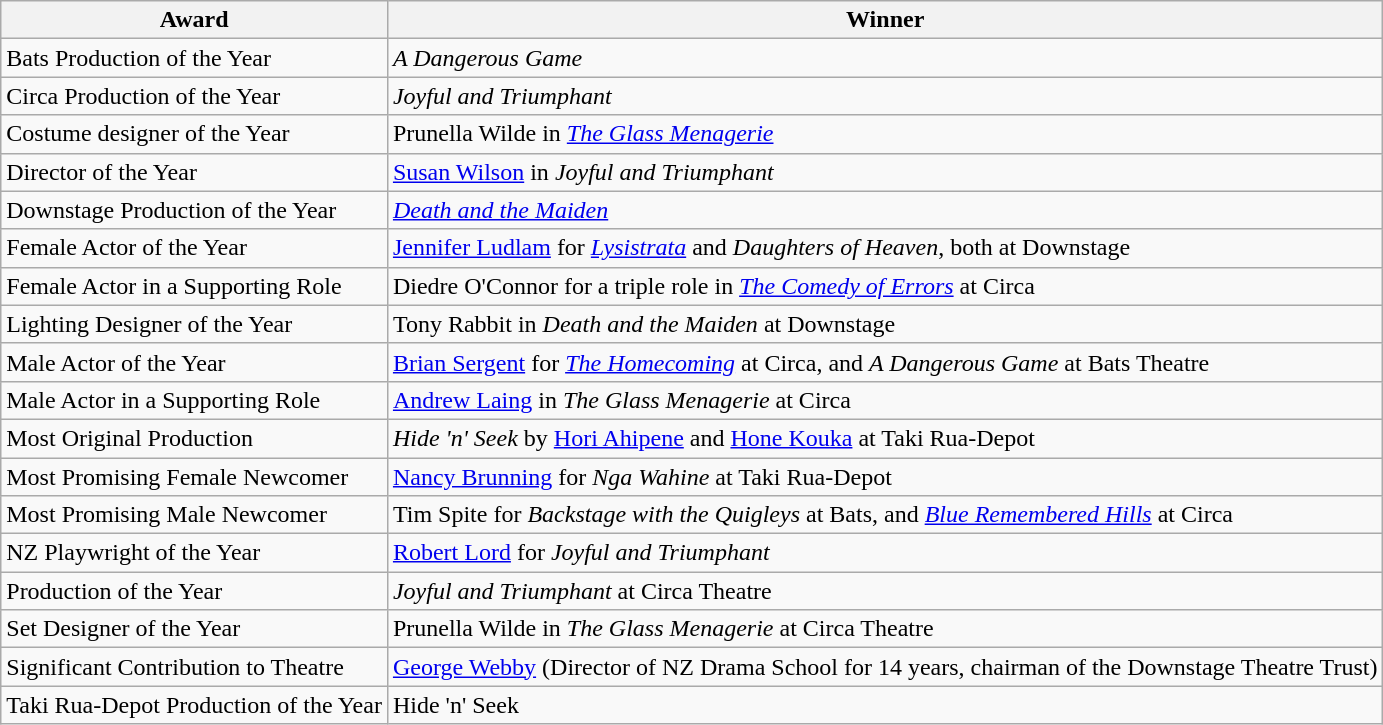<table class="wikitable sortable">
<tr>
<th>Award</th>
<th>Winner</th>
</tr>
<tr>
<td>Bats Production of the Year</td>
<td><em>A Dangerous Game</em></td>
</tr>
<tr>
<td>Circa Production of the Year</td>
<td><em>Joyful and Triumphant</em></td>
</tr>
<tr>
<td>Costume designer of the Year</td>
<td>Prunella Wilde in <em><a href='#'>The Glass Menagerie</a></em></td>
</tr>
<tr>
<td>Director of the Year</td>
<td><a href='#'>Susan Wilson</a> in <em>Joyful and Triumphant</em></td>
</tr>
<tr>
<td>Downstage Production of the Year</td>
<td><em><a href='#'>Death and the Maiden</a></em></td>
</tr>
<tr>
<td>Female Actor of the Year</td>
<td><a href='#'>Jennifer Ludlam</a> for <em><a href='#'>Lysistrata</a></em> and <em>Daughters of Heaven</em>, both at Downstage</td>
</tr>
<tr>
<td>Female Actor in a Supporting Role</td>
<td>Diedre O'Connor for a triple role in <em><a href='#'>The Comedy of Errors</a></em> at Circa</td>
</tr>
<tr>
<td>Lighting Designer of the Year</td>
<td>Tony Rabbit in <em>Death and the Maiden</em> at Downstage</td>
</tr>
<tr>
<td>Male Actor of the Year</td>
<td><a href='#'>Brian Sergent</a> for <em><a href='#'>The Homecoming</a></em> at Circa, and <em>A Dangerous Game</em> at Bats Theatre</td>
</tr>
<tr>
<td>Male Actor in a Supporting Role</td>
<td><a href='#'>Andrew Laing</a> in <em>The Glass Menagerie</em> at Circa</td>
</tr>
<tr>
<td>Most Original Production</td>
<td><em>Hide 'n' Seek</em> by <a href='#'>Hori Ahipene</a> and <a href='#'>Hone Kouka</a> at Taki Rua-Depot</td>
</tr>
<tr>
<td>Most Promising Female Newcomer</td>
<td><a href='#'>Nancy Brunning</a> for <em>Nga Wahine</em> at Taki Rua-Depot</td>
</tr>
<tr>
<td>Most Promising Male Newcomer</td>
<td>Tim Spite for <em>Backstage with the Quigleys</em> at Bats, and <em><a href='#'>Blue Remembered Hills</a></em> at Circa</td>
</tr>
<tr>
<td>NZ Playwright of the Year</td>
<td><a href='#'>Robert Lord</a> for <em>Joyful and Triumphant</em></td>
</tr>
<tr>
<td>Production of the Year</td>
<td><em>Joyful and Triumphant</em> at Circa Theatre</td>
</tr>
<tr>
<td>Set Designer of the Year</td>
<td>Prunella Wilde in <em>The Glass Menagerie</em> at Circa Theatre</td>
</tr>
<tr>
<td>Significant Contribution to Theatre</td>
<td><a href='#'>George Webby</a> (Director of NZ Drama School for 14 years, chairman of the Downstage Theatre Trust)</td>
</tr>
<tr>
<td>Taki Rua-Depot Production of the Year</td>
<td>Hide 'n' Seek</td>
</tr>
</table>
